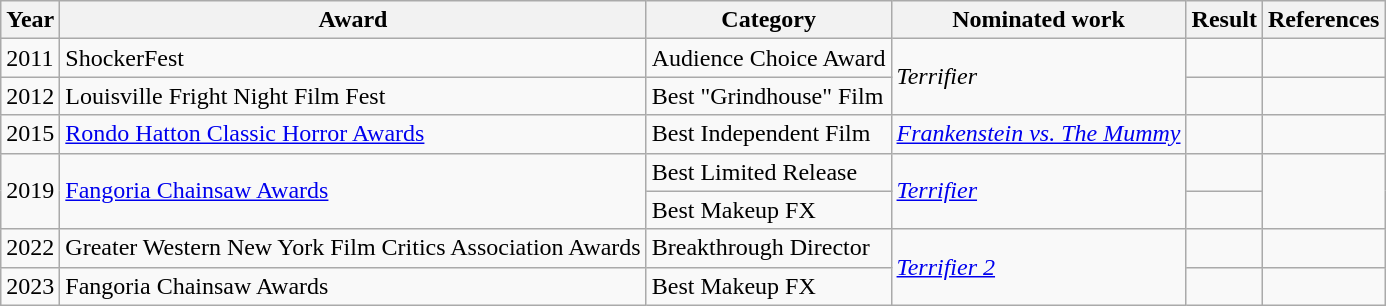<table class="wikitable">
<tr>
<th>Year</th>
<th>Award</th>
<th>Category</th>
<th>Nominated work</th>
<th>Result</th>
<th>References</th>
</tr>
<tr>
<td>2011</td>
<td>ShockerFest</td>
<td>Audience Choice Award</td>
<td rowspan="2"><em>Terrifier</em></td>
<td></td>
<td></td>
</tr>
<tr>
<td>2012</td>
<td>Louisville Fright Night Film Fest</td>
<td>Best "Grindhouse" Film</td>
<td></td>
<td></td>
</tr>
<tr>
<td>2015</td>
<td><a href='#'>Rondo Hatton Classic Horror Awards</a></td>
<td>Best Independent Film</td>
<td><em><a href='#'>Frankenstein vs. The Mummy</a></em></td>
<td></td>
<td></td>
</tr>
<tr>
<td rowspan="2">2019</td>
<td rowspan="2"><a href='#'>Fangoria Chainsaw Awards</a></td>
<td>Best Limited Release</td>
<td rowspan="2"><em><a href='#'>Terrifier</a></em></td>
<td></td>
<td rowspan="2"></td>
</tr>
<tr>
<td>Best Makeup FX</td>
<td></td>
</tr>
<tr>
<td>2022</td>
<td>Greater Western New York Film Critics Association Awards</td>
<td>Breakthrough Director</td>
<td rowspan="2"><em><a href='#'>Terrifier 2</a></em></td>
<td></td>
<td></td>
</tr>
<tr>
<td>2023</td>
<td>Fangoria Chainsaw Awards</td>
<td>Best Makeup FX</td>
<td></td>
<td></td>
</tr>
</table>
